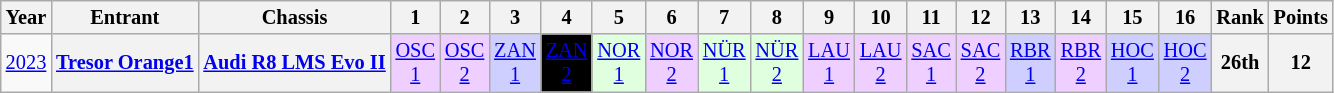<table class="wikitable" style="text-align:center; font-size:85%">
<tr>
<th>Year</th>
<th>Entrant</th>
<th>Chassis</th>
<th>1</th>
<th>2</th>
<th>3</th>
<th>4</th>
<th>5</th>
<th>6</th>
<th>7</th>
<th>8</th>
<th>9</th>
<th>10</th>
<th>11</th>
<th>12</th>
<th>13</th>
<th>14</th>
<th>15</th>
<th>16</th>
<th>Rank</th>
<th>Points</th>
</tr>
<tr>
<td><a href='#'>2023</a></td>
<th nowrap><a href='#'>Tresor Orange1</a></th>
<th nowrap><a href='#'>Audi R8 LMS Evo II</a></th>
<td style="background:#EFCFFF;"><a href='#'>OSC<br>1</a><br></td>
<td style="background:#EFCFFF;"><a href='#'>OSC<br>2</a><br></td>
<td style="background:#CFCFFF;"><a href='#'>ZAN<br>1</a><br></td>
<td style="background:#000000; color:white;"><a href='#'><span>ZAN<br>2</span></a><br></td>
<td style="background:#DFFFDF;"><a href='#'>NOR<br>1</a><br></td>
<td style="background:#EFCFFF;"><a href='#'>NOR<br>2</a><br></td>
<td style="background:#DFFFDF;"><a href='#'>NÜR<br>1</a><br></td>
<td style="background:#DFFFDF;"><a href='#'>NÜR<br>2</a><br></td>
<td style="background:#EFCFFF;"><a href='#'>LAU<br>1</a><br></td>
<td style="background:#EFCFFF;"><a href='#'>LAU<br>2</a><br></td>
<td style="background:#EFCFFF;"><a href='#'>SAC<br>1</a><br></td>
<td style="background:#EFCFFF;"><a href='#'>SAC<br>2</a><br></td>
<td style="background:#CFCFFF;"><a href='#'>RBR<br>1</a><br></td>
<td style="background:#EFCFFF;"><a href='#'>RBR<br>2</a><br></td>
<td style="background:#CFCFFF;"><a href='#'>HOC<br>1</a><br></td>
<td style="background:#CFCFFF;"><a href='#'>HOC<br>2</a><br></td>
<th>26th</th>
<th>12</th>
</tr>
</table>
